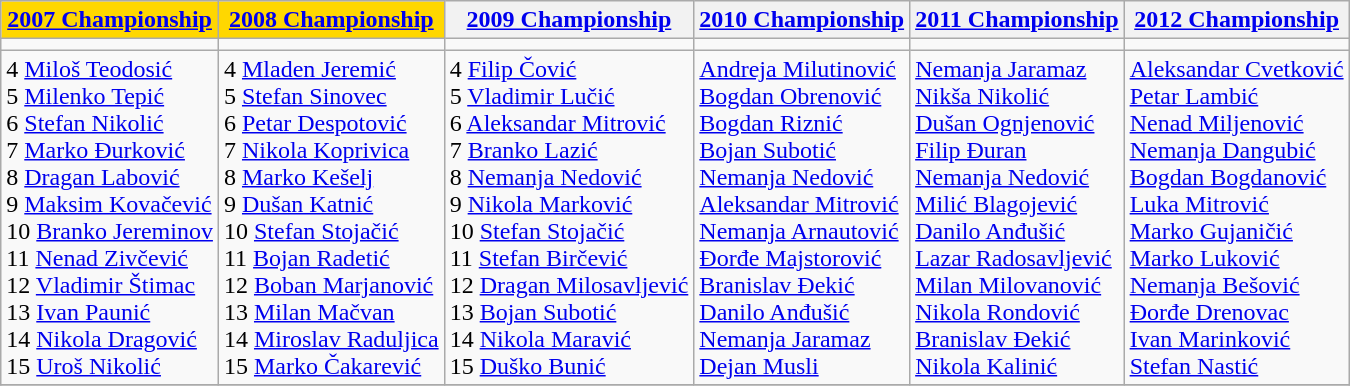<table class="wikitable">
<tr>
<th style="background:gold;"><a href='#'>2007 Championship</a></th>
<th style="background:gold;"><a href='#'>2008 Championship</a></th>
<th><a href='#'>2009 Championship</a></th>
<th><a href='#'>2010 Championship</a></th>
<th><a href='#'>2011 Championship</a></th>
<th><a href='#'>2012 Championship</a></th>
</tr>
<tr>
<td></td>
<td></td>
<td></td>
<td></td>
<td></td>
<td></td>
</tr>
<tr>
<td valign=top>4 <a href='#'>Miloš Teodosić</a><br>5 <a href='#'>Milenko Tepić</a><br>6 <a href='#'>Stefan Nikolić</a><br>7 <a href='#'>Marko Đurković</a><br>8 <a href='#'>Dragan Labović</a><br>9 <a href='#'>Maksim Kovačević</a><br>10 <a href='#'>Branko Jereminov</a><br>11 <a href='#'>Nenad Zivčević</a><br>12 <a href='#'>Vladimir Štimac</a><br>13 <a href='#'>Ivan Paunić</a><br>14 <a href='#'>Nikola Dragović</a><br>15 <a href='#'>Uroš Nikolić</a></td>
<td valign=top>4 <a href='#'>Mladen Jeremić</a><br>5 <a href='#'>Stefan Sinovec</a><br>6 <a href='#'>Petar Despotović</a><br>7 <a href='#'>Nikola Koprivica</a><br>8 <a href='#'>Marko Kešelj</a><br>9 <a href='#'>Dušan Katnić</a><br>10 <a href='#'>Stefan Stojačić</a><br>11 <a href='#'>Bojan Radetić</a><br>12 <a href='#'>Boban Marjanović</a><br>13 <a href='#'>Milan Mačvan</a><br>14 <a href='#'>Miroslav Raduljica</a><br>15 <a href='#'>Marko Čakarević</a></td>
<td valign=top>4 <a href='#'>Filip Čović</a><br>5 <a href='#'>Vladimir Lučić</a><br>6 <a href='#'>Aleksandar Mitrović</a><br>7 <a href='#'>Branko Lazić</a><br>8 <a href='#'>Nemanja Nedović</a><br>9 <a href='#'>Nikola Marković</a><br>10 <a href='#'>Stefan Stojačić</a><br>11 <a href='#'>Stefan Birčević</a> <br>12 <a href='#'>Dragan Milosavljević</a><br>13 <a href='#'>Bojan Subotić</a><br>14 <a href='#'>Nikola Maravić</a><br>15 <a href='#'>Duško Bunić</a></td>
<td valign=top><a href='#'>Andreja Milutinović</a><br><a href='#'>Bogdan Obrenović</a><br><a href='#'>Bogdan Riznić</a><br><a href='#'>Bojan Subotić</a><br> <a href='#'>Nemanja Nedović</a> <br><a href='#'>Aleksandar Mitrović</a><br><a href='#'>Nemanja Arnautović</a> <br><a href='#'>Đorđe Majstorović</a><br> <a href='#'>Branislav Đekić</a><br><a href='#'>Danilo Anđušić</a><br><a href='#'>Nemanja Jaramaz</a><br><a href='#'>Dejan Musli</a></td>
<td valign=top><a href='#'>Nemanja Jaramaz</a><br> <a href='#'>Nikša Nikolić</a><br> <a href='#'>Dušan Ognjenović</a><br> <a href='#'>Filip Đuran</a><br> <a href='#'>Nemanja Nedović</a><br> <a href='#'>Milić Blagojević</a> <br><a href='#'>Danilo Anđušić</a> <br><a href='#'>Lazar Radosavljević</a> <br><a href='#'>Milan Milovanović</a><br> <a href='#'>Nikola Rondović</a> <br><a href='#'>Branislav Đekić</a> <br><a href='#'>Nikola Kalinić</a></td>
<td valign=top><a href='#'>Aleksandar Cvetković</a><br> <a href='#'>Petar Lambić</a><br> <a href='#'>Nenad Miljenović</a><br> <a href='#'>Nemanja Dangubić</a><br><a href='#'>Bogdan Bogdanović</a> <br><a href='#'>Luka Mitrović</a><br> <a href='#'>Marko Gujaničić</a> <br><a href='#'>Marko Luković</a> <br><a href='#'>Nemanja Bešović</a><br> <a href='#'>Đorđe Drenovac</a> <br><a href='#'>Ivan Marinković</a><br> <a href='#'>Stefan Nastić</a></td>
</tr>
<tr>
</tr>
</table>
